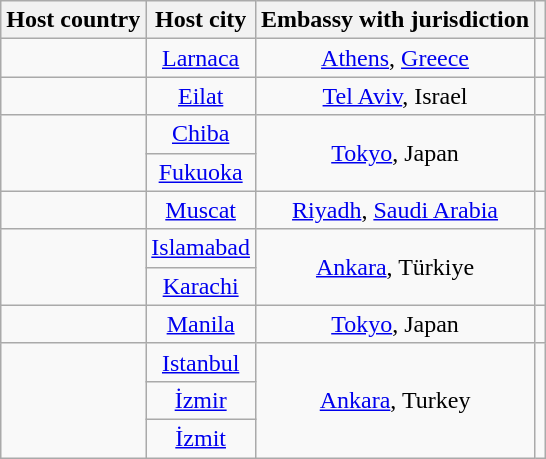<table class="wikitable plainrowheaders" style="text-align:center;">
<tr>
<th scope="col">Host country</th>
<th scope="col">Host city</th>
<th scope="col">Embassy with jurisdiction</th>
<th scope="col"></th>
</tr>
<tr>
<td></td>
<td><a href='#'>Larnaca</a></td>
<td><a href='#'>Athens</a>, <a href='#'>Greece</a></td>
<td></td>
</tr>
<tr>
<td></td>
<td><a href='#'>Eilat</a></td>
<td><a href='#'>Tel Aviv</a>, Israel</td>
<td></td>
</tr>
<tr>
<td rowspan="2"></td>
<td><a href='#'>Chiba</a></td>
<td rowspan="2"><a href='#'>Tokyo</a>, Japan</td>
<td rowspan="2"></td>
</tr>
<tr>
<td><a href='#'>Fukuoka</a></td>
</tr>
<tr>
<td></td>
<td><a href='#'>Muscat</a></td>
<td><a href='#'>Riyadh</a>, <a href='#'>Saudi Arabia</a></td>
<td></td>
</tr>
<tr>
<td rowspan="2"></td>
<td><a href='#'>Islamabad</a></td>
<td rowspan="2"><a href='#'>Ankara</a>, Türkiye</td>
<td rowspan="2"></td>
</tr>
<tr>
<td><a href='#'>Karachi</a></td>
</tr>
<tr>
<td></td>
<td><a href='#'>Manila</a></td>
<td><a href='#'>Tokyo</a>, Japan</td>
<td></td>
</tr>
<tr>
<td rowspan="3"></td>
<td><a href='#'>Istanbul</a></td>
<td rowspan="3"><a href='#'>Ankara</a>, Turkey</td>
<td rowspan="3"></td>
</tr>
<tr>
<td><a href='#'>İzmir</a></td>
</tr>
<tr>
<td><a href='#'>İzmit</a></td>
</tr>
</table>
